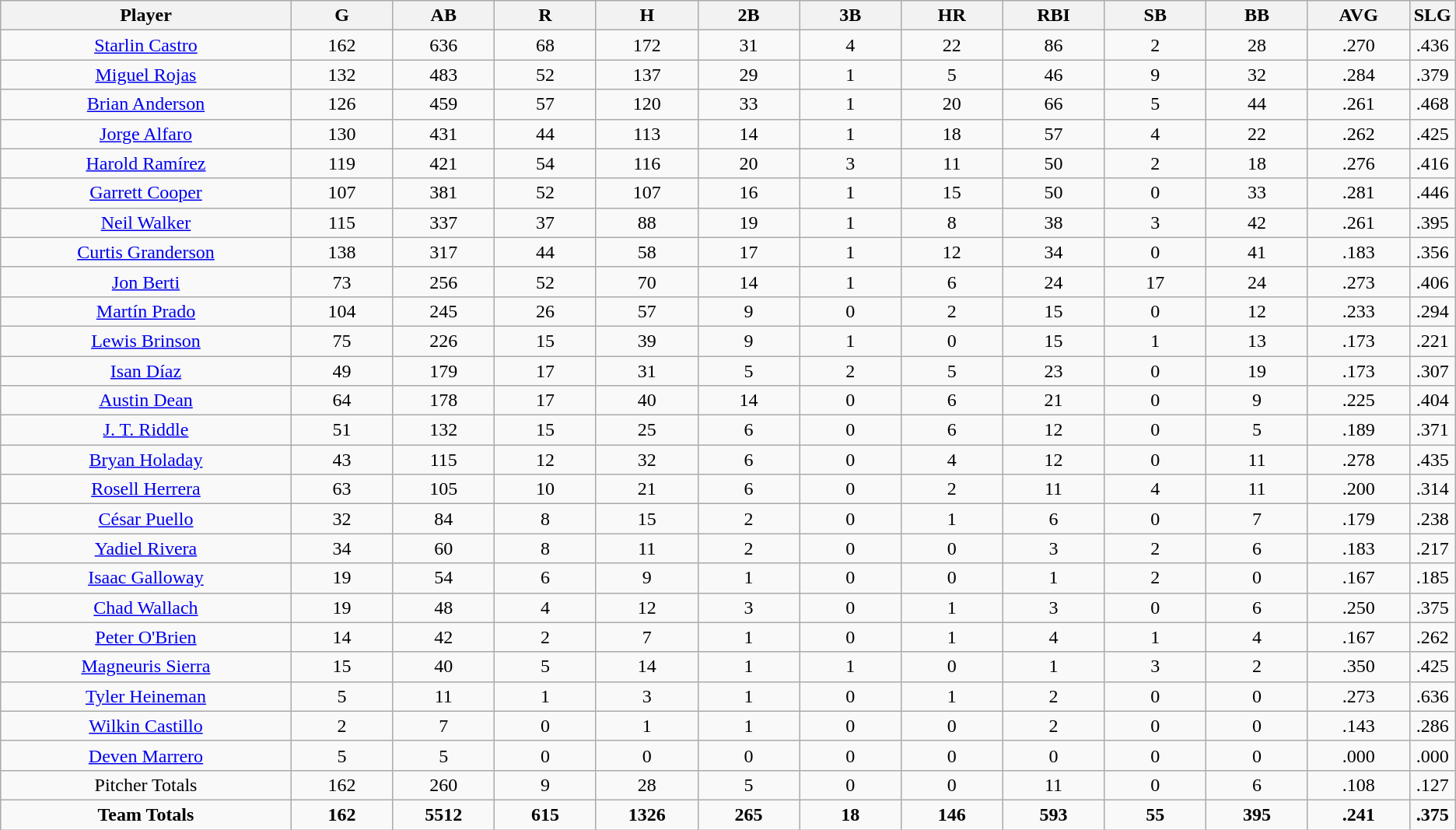<table class=wikitable style="text-align:center">
<tr>
<th bgcolor=#DDDDFF; width="20%">Player</th>
<th bgcolor=#DDDDFF; width="7%">G</th>
<th bgcolor=#DDDDFF; width="7%">AB</th>
<th bgcolor=#DDDDFF; width="7%">R</th>
<th bgcolor=#DDDDFF; width="7%">H</th>
<th bgcolor=#DDDDFF; width="7%">2B</th>
<th bgcolor=#DDDDFF; width="7%">3B</th>
<th bgcolor=#DDDDFF; width="7%">HR</th>
<th bgcolor=#DDDDFF; width="7%">RBI</th>
<th bgcolor=#DDDDFF; width="7%">SB</th>
<th bgcolor=#DDDDFF; width="7%">BB</th>
<th bgcolor=#DDDDFF; width="7%">AVG</th>
<th bgcolor=#DDDDFF; width="7%">SLG</th>
</tr>
<tr>
<td><a href='#'>Starlin Castro</a></td>
<td>162</td>
<td>636</td>
<td>68</td>
<td>172</td>
<td>31</td>
<td>4</td>
<td>22</td>
<td>86</td>
<td>2</td>
<td>28</td>
<td>.270</td>
<td>.436</td>
</tr>
<tr>
<td><a href='#'>Miguel Rojas</a></td>
<td>132</td>
<td>483</td>
<td>52</td>
<td>137</td>
<td>29</td>
<td>1</td>
<td>5</td>
<td>46</td>
<td>9</td>
<td>32</td>
<td>.284</td>
<td>.379</td>
</tr>
<tr>
<td><a href='#'>Brian Anderson</a></td>
<td>126</td>
<td>459</td>
<td>57</td>
<td>120</td>
<td>33</td>
<td>1</td>
<td>20</td>
<td>66</td>
<td>5</td>
<td>44</td>
<td>.261</td>
<td>.468</td>
</tr>
<tr>
<td><a href='#'>Jorge Alfaro</a></td>
<td>130</td>
<td>431</td>
<td>44</td>
<td>113</td>
<td>14</td>
<td>1</td>
<td>18</td>
<td>57</td>
<td>4</td>
<td>22</td>
<td>.262</td>
<td>.425</td>
</tr>
<tr>
<td><a href='#'>Harold Ramírez</a></td>
<td>119</td>
<td>421</td>
<td>54</td>
<td>116</td>
<td>20</td>
<td>3</td>
<td>11</td>
<td>50</td>
<td>2</td>
<td>18</td>
<td>.276</td>
<td>.416</td>
</tr>
<tr>
<td><a href='#'>Garrett Cooper</a></td>
<td>107</td>
<td>381</td>
<td>52</td>
<td>107</td>
<td>16</td>
<td>1</td>
<td>15</td>
<td>50</td>
<td>0</td>
<td>33</td>
<td>.281</td>
<td>.446</td>
</tr>
<tr>
<td><a href='#'>Neil Walker</a></td>
<td>115</td>
<td>337</td>
<td>37</td>
<td>88</td>
<td>19</td>
<td>1</td>
<td>8</td>
<td>38</td>
<td>3</td>
<td>42</td>
<td>.261</td>
<td>.395</td>
</tr>
<tr>
<td><a href='#'>Curtis Granderson</a></td>
<td>138</td>
<td>317</td>
<td>44</td>
<td>58</td>
<td>17</td>
<td>1</td>
<td>12</td>
<td>34</td>
<td>0</td>
<td>41</td>
<td>.183</td>
<td>.356</td>
</tr>
<tr>
<td><a href='#'>Jon Berti</a></td>
<td>73</td>
<td>256</td>
<td>52</td>
<td>70</td>
<td>14</td>
<td>1</td>
<td>6</td>
<td>24</td>
<td>17</td>
<td>24</td>
<td>.273</td>
<td>.406</td>
</tr>
<tr>
<td><a href='#'>Martín Prado</a></td>
<td>104</td>
<td>245</td>
<td>26</td>
<td>57</td>
<td>9</td>
<td>0</td>
<td>2</td>
<td>15</td>
<td>0</td>
<td>12</td>
<td>.233</td>
<td>.294</td>
</tr>
<tr>
<td><a href='#'>Lewis Brinson</a></td>
<td>75</td>
<td>226</td>
<td>15</td>
<td>39</td>
<td>9</td>
<td>1</td>
<td>0</td>
<td>15</td>
<td>1</td>
<td>13</td>
<td>.173</td>
<td>.221</td>
</tr>
<tr>
<td><a href='#'>Isan Díaz</a></td>
<td>49</td>
<td>179</td>
<td>17</td>
<td>31</td>
<td>5</td>
<td>2</td>
<td>5</td>
<td>23</td>
<td>0</td>
<td>19</td>
<td>.173</td>
<td>.307</td>
</tr>
<tr>
<td><a href='#'>Austin Dean</a></td>
<td>64</td>
<td>178</td>
<td>17</td>
<td>40</td>
<td>14</td>
<td>0</td>
<td>6</td>
<td>21</td>
<td>0</td>
<td>9</td>
<td>.225</td>
<td>.404</td>
</tr>
<tr>
<td><a href='#'>J. T. Riddle</a></td>
<td>51</td>
<td>132</td>
<td>15</td>
<td>25</td>
<td>6</td>
<td>0</td>
<td>6</td>
<td>12</td>
<td>0</td>
<td>5</td>
<td>.189</td>
<td>.371</td>
</tr>
<tr>
<td><a href='#'>Bryan Holaday</a></td>
<td>43</td>
<td>115</td>
<td>12</td>
<td>32</td>
<td>6</td>
<td>0</td>
<td>4</td>
<td>12</td>
<td>0</td>
<td>11</td>
<td>.278</td>
<td>.435</td>
</tr>
<tr>
<td><a href='#'>Rosell Herrera</a></td>
<td>63</td>
<td>105</td>
<td>10</td>
<td>21</td>
<td>6</td>
<td>0</td>
<td>2</td>
<td>11</td>
<td>4</td>
<td>11</td>
<td>.200</td>
<td>.314</td>
</tr>
<tr>
<td><a href='#'>César Puello</a></td>
<td>32</td>
<td>84</td>
<td>8</td>
<td>15</td>
<td>2</td>
<td>0</td>
<td>1</td>
<td>6</td>
<td>0</td>
<td>7</td>
<td>.179</td>
<td>.238</td>
</tr>
<tr>
<td><a href='#'>Yadiel Rivera</a></td>
<td>34</td>
<td>60</td>
<td>8</td>
<td>11</td>
<td>2</td>
<td>0</td>
<td>0</td>
<td>3</td>
<td>2</td>
<td>6</td>
<td>.183</td>
<td>.217</td>
</tr>
<tr>
<td><a href='#'>Isaac Galloway</a></td>
<td>19</td>
<td>54</td>
<td>6</td>
<td>9</td>
<td>1</td>
<td>0</td>
<td>0</td>
<td>1</td>
<td>2</td>
<td>0</td>
<td>.167</td>
<td>.185</td>
</tr>
<tr>
<td><a href='#'>Chad Wallach</a></td>
<td>19</td>
<td>48</td>
<td>4</td>
<td>12</td>
<td>3</td>
<td>0</td>
<td>1</td>
<td>3</td>
<td>0</td>
<td>6</td>
<td>.250</td>
<td>.375</td>
</tr>
<tr>
<td><a href='#'>Peter O'Brien</a></td>
<td>14</td>
<td>42</td>
<td>2</td>
<td>7</td>
<td>1</td>
<td>0</td>
<td>1</td>
<td>4</td>
<td>1</td>
<td>4</td>
<td>.167</td>
<td>.262</td>
</tr>
<tr>
<td><a href='#'>Magneuris Sierra</a></td>
<td>15</td>
<td>40</td>
<td>5</td>
<td>14</td>
<td>1</td>
<td>1</td>
<td>0</td>
<td>1</td>
<td>3</td>
<td>2</td>
<td>.350</td>
<td>.425</td>
</tr>
<tr>
<td><a href='#'>Tyler Heineman</a></td>
<td>5</td>
<td>11</td>
<td>1</td>
<td>3</td>
<td>1</td>
<td>0</td>
<td>1</td>
<td>2</td>
<td>0</td>
<td>0</td>
<td>.273</td>
<td>.636</td>
</tr>
<tr>
<td><a href='#'>Wilkin Castillo</a></td>
<td>2</td>
<td>7</td>
<td>0</td>
<td>1</td>
<td>1</td>
<td>0</td>
<td>0</td>
<td>2</td>
<td>0</td>
<td>0</td>
<td>.143</td>
<td>.286</td>
</tr>
<tr>
<td><a href='#'>Deven Marrero</a></td>
<td>5</td>
<td>5</td>
<td>0</td>
<td>0</td>
<td>0</td>
<td>0</td>
<td>0</td>
<td>0</td>
<td>0</td>
<td>0</td>
<td>.000</td>
<td>.000</td>
</tr>
<tr>
<td>Pitcher Totals</td>
<td>162</td>
<td>260</td>
<td>9</td>
<td>28</td>
<td>5</td>
<td>0</td>
<td>0</td>
<td>11</td>
<td>0</td>
<td>6</td>
<td>.108</td>
<td>.127</td>
</tr>
<tr>
<td><strong>Team Totals</strong></td>
<td><strong>162</strong></td>
<td><strong>5512</strong></td>
<td><strong>615</strong></td>
<td><strong>1326</strong></td>
<td><strong>265</strong></td>
<td><strong>18</strong></td>
<td><strong>146</strong></td>
<td><strong>593</strong></td>
<td><strong>55</strong></td>
<td><strong>395</strong></td>
<td><strong>.241</strong></td>
<td><strong>.375</strong></td>
</tr>
</table>
